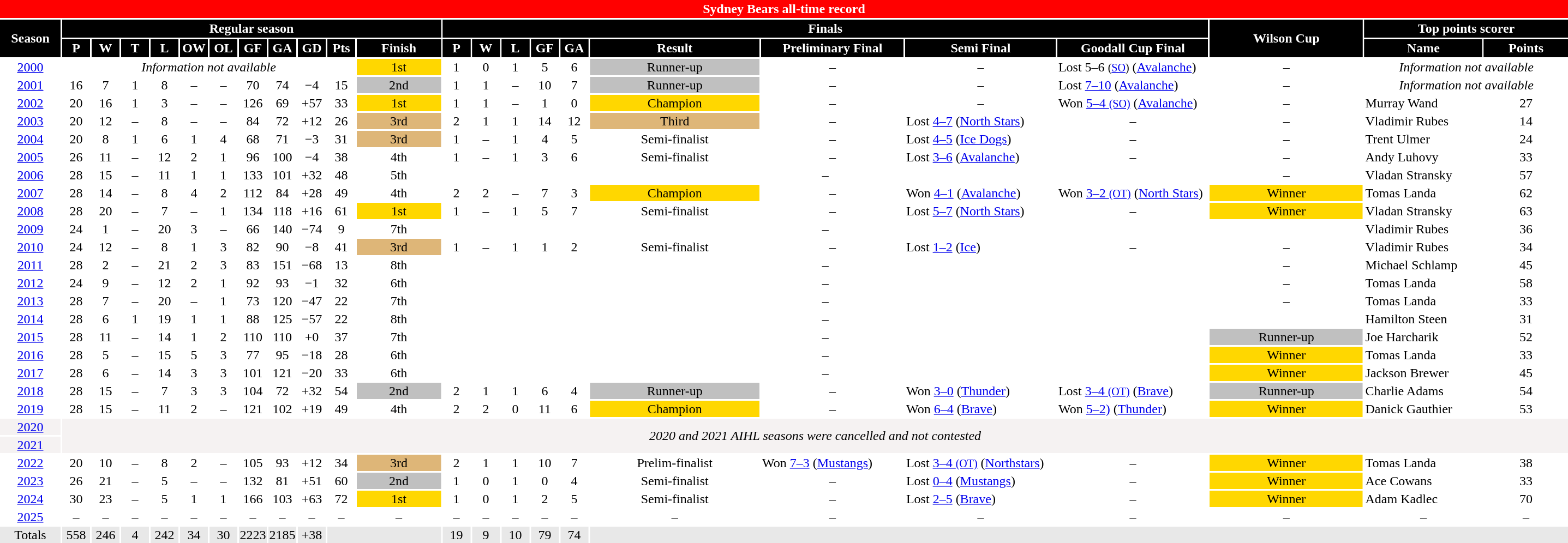<table class="toccolours" style="width:120em;text-align: center">
<tr>
<th colspan="24" style="background:#FF0000;color:white;border:#FF0000 1px solid">Sydney Bears all-time record</th>
</tr>
<tr>
<th rowspan="2" style="background:#000000;color:white;border:#000000 1px solid; width: 70px">Season</th>
<th colspan="11" style="background:#000000;color:white;border:#000000 1px solid">Regular season</th>
<th colspan="9" style="background:#000000;color:white;border:#000000 1px solid">Finals</th>
<th rowspan="2" style="background:#000000;color:white;border:#000000 1px solid">Wilson Cup</th>
<th colspan="2" style="background:#000000;color:white;border:#000000 1px solid">Top points scorer</th>
</tr>
<tr>
<th style="background:#000000;color:white;border:#000000 1px solid; width: 30px">P</th>
<th style="background:#000000;color:white;border:#000000 1px solid; width: 30px">W</th>
<th style="background:#000000;color:white;border:#000000 1px solid; width: 30px">T</th>
<th style="background:#000000;color:white;border:#000000 1px solid; width: 30px">L</th>
<th style="background:#000000;color:white;border:#000000 1px solid; width: 30px">OW</th>
<th style="background:#000000;color:white;border:#000000 1px solid; width: 30px">OL</th>
<th style="background:#000000;color:white;border:#000000 1px solid; width: 30px">GF</th>
<th style="background:#000000;color:white;border:#000000 1px solid; width: 30px">GA</th>
<th style="background:#000000;color:white;border:#000000 1px solid; width: 30px">GD</th>
<th style="background:#000000;color:white;border:#000000 1px solid; width: 30px">Pts</th>
<th style="background:#000000;color:white;border:#000000 1px solid">Finish</th>
<th style="background:#000000;color:white;border:#000000 1px solid; width: 30px">P</th>
<th style="background:#000000;color:white;border:#000000 1px solid; width: 30px">W</th>
<th style="background:#000000;color:white;border:#000000 1px solid; width: 30px">L</th>
<th style="background:#000000;color:white;border:#000000 1px solid; width: 30px">GF</th>
<th style="background:#000000;color:white;border:#000000 1px solid; width: 30px">GA</th>
<th style="background:#000000;color:white;border:#000000 1px solid">Result</th>
<th style="background:#000000;color:white;border:#000000 1px solid; width: 170px">Preliminary Final</th>
<th style="background:#000000;color:white;border:#000000 1px solid; width: 180px">Semi Final</th>
<th style="background:#000000;color:white;border:#000000 1px solid; width: 180px">Goodall Cup Final</th>
<th style="background:#000000;color:white;border:#000000 1px solid; width: 140px">Name</th>
<th style="background:#000000;color:white;border:#000000 1px solid">Points</th>
</tr>
<tr>
<td><a href='#'>2000</a></td>
<td colspan="10"><em>Information not available</em></td>
<td bgcolor="gold">1st</td>
<td>1</td>
<td>0</td>
<td>1</td>
<td>5</td>
<td>6</td>
<td bgcolor="silver">Runner-up</td>
<td>–</td>
<td>–</td>
<td align="left">Lost 5–6 <small>(<a href='#'>SO</a>)</small> (<a href='#'>Avalanche</a>)</td>
<td>–</td>
<td colspan="2"><em>Information not available</em></td>
</tr>
<tr>
<td><a href='#'>2001</a></td>
<td>16</td>
<td>7</td>
<td>1</td>
<td>8</td>
<td>–</td>
<td>–</td>
<td>70</td>
<td>74</td>
<td>−4</td>
<td>15</td>
<td bgcolor="silver">2nd</td>
<td>1</td>
<td>1</td>
<td>–</td>
<td>10</td>
<td>7</td>
<td bgcolor="silver">Runner-up</td>
<td>–</td>
<td>–</td>
<td align="left">Lost <a href='#'>7–10</a> (<a href='#'>Avalanche</a>)</td>
<td>–</td>
<td colspan="2"><em>Information not available</em></td>
</tr>
<tr>
<td><a href='#'>2002</a></td>
<td>20</td>
<td>16</td>
<td>1</td>
<td>3</td>
<td>–</td>
<td>–</td>
<td>126</td>
<td>69</td>
<td>+57</td>
<td>33</td>
<td bgcolor="gold">1st</td>
<td>1</td>
<td>1</td>
<td>–</td>
<td>1</td>
<td>0</td>
<td bgcolor="gold">Champion</td>
<td>–</td>
<td>–</td>
<td align="left">Won <a href='#'>5–4 <small>(SO)</small></a> (<a href='#'>Avalanche</a>)</td>
<td>–</td>
<td align="left"> Murray Wand</td>
<td>27</td>
</tr>
<tr>
<td><a href='#'>2003</a></td>
<td>20</td>
<td>12</td>
<td>–</td>
<td>8</td>
<td>–</td>
<td>–</td>
<td>84</td>
<td>72</td>
<td>+12</td>
<td>26</td>
<td bgcolor="#deb678">3rd</td>
<td>2</td>
<td>1</td>
<td>1</td>
<td>14</td>
<td>12</td>
<td bgcolor="#deb678">Third</td>
<td>–</td>
<td align="left">Lost <a href='#'>4–7</a> (<a href='#'>North Stars</a>)</td>
<td>–</td>
<td>–</td>
<td align="left"> Vladimir Rubes</td>
<td>14</td>
</tr>
<tr>
<td><a href='#'>2004</a></td>
<td>20</td>
<td>8</td>
<td>1</td>
<td>6</td>
<td>1</td>
<td>4</td>
<td>68</td>
<td>71</td>
<td>−3</td>
<td>31</td>
<td bgcolor="#deb678">3rd</td>
<td>1</td>
<td>–</td>
<td>1</td>
<td>4</td>
<td>5</td>
<td>Semi-finalist</td>
<td>–</td>
<td align="left">Lost <a href='#'>4–5</a> (<a href='#'>Ice Dogs</a>)</td>
<td>–</td>
<td>–</td>
<td align="left"> Trent Ulmer</td>
<td>24</td>
</tr>
<tr>
<td><a href='#'>2005</a></td>
<td>26</td>
<td>11</td>
<td>–</td>
<td>12</td>
<td>2</td>
<td>1</td>
<td>96</td>
<td>100</td>
<td>−4</td>
<td>38</td>
<td>4th</td>
<td>1</td>
<td>–</td>
<td>1</td>
<td>3</td>
<td>6</td>
<td>Semi-finalist</td>
<td>–</td>
<td align="left">Lost <a href='#'>3–6</a> (<a href='#'>Avalanche</a>)</td>
<td>–</td>
<td>–</td>
<td align="left"> Andy Luhovy</td>
<td>33</td>
</tr>
<tr>
<td><a href='#'>2006</a></td>
<td>28</td>
<td>15</td>
<td>–</td>
<td>11</td>
<td>1</td>
<td>1</td>
<td>133</td>
<td>101</td>
<td>+32</td>
<td>48</td>
<td>5th</td>
<td colspan="9">–</td>
<td>–</td>
<td align="left"> Vladan Stransky</td>
<td>57</td>
</tr>
<tr>
<td><a href='#'>2007</a></td>
<td>28</td>
<td>14</td>
<td>–</td>
<td>8</td>
<td>4</td>
<td>2</td>
<td>112</td>
<td>84</td>
<td>+28</td>
<td>49</td>
<td>4th</td>
<td>2</td>
<td>2</td>
<td>–</td>
<td>7</td>
<td>3</td>
<td bgcolor="gold">Champion</td>
<td>–</td>
<td align="left">Won <a href='#'>4–1</a> (<a href='#'>Avalanche</a>)</td>
<td align="left">Won <a href='#'>3–2 <small>(OT)</small></a> (<a href='#'>North Stars</a>)</td>
<td bgcolor="gold">Winner</td>
<td align="left"> Tomas Landa</td>
<td>62</td>
</tr>
<tr>
<td><a href='#'>2008</a></td>
<td>28</td>
<td>20</td>
<td>–</td>
<td>7</td>
<td>–</td>
<td>1</td>
<td>134</td>
<td>118</td>
<td>+16</td>
<td>61</td>
<td bgcolor="gold">1st</td>
<td>1</td>
<td>–</td>
<td>1</td>
<td>5</td>
<td>7</td>
<td>Semi-finalist</td>
<td>–</td>
<td align="left">Lost <a href='#'>5–7</a> (<a href='#'>North Stars</a>)</td>
<td>–</td>
<td bgcolor="gold">Winner</td>
<td align="left"> Vladan Stransky</td>
<td>63</td>
</tr>
<tr>
<td><a href='#'>2009</a></td>
<td>24</td>
<td>1</td>
<td>–</td>
<td>20</td>
<td>3</td>
<td>–</td>
<td>66</td>
<td>140</td>
<td>−74</td>
<td>9</td>
<td>7th</td>
<td colspan="9">–</td>
<td></td>
<td align="left"> Vladimir Rubes</td>
<td>36</td>
</tr>
<tr>
<td><a href='#'>2010</a></td>
<td>24</td>
<td>12</td>
<td>–</td>
<td>8</td>
<td>1</td>
<td>3</td>
<td>82</td>
<td>90</td>
<td>−8</td>
<td>41</td>
<td bgcolor="#deb678">3rd</td>
<td>1</td>
<td>–</td>
<td>1</td>
<td>1</td>
<td>2</td>
<td>Semi-finalist</td>
<td>–</td>
<td align="left">Lost <a href='#'>1–2</a> (<a href='#'>Ice</a>)</td>
<td>–</td>
<td>–</td>
<td align="left"> Vladimir Rubes</td>
<td>34</td>
</tr>
<tr>
<td><a href='#'>2011</a></td>
<td>28</td>
<td>2</td>
<td>–</td>
<td>21</td>
<td>2</td>
<td>3</td>
<td>83</td>
<td>151</td>
<td>−68</td>
<td>13</td>
<td>8th</td>
<td colspan="9">–</td>
<td>–</td>
<td align="left"> Michael Schlamp</td>
<td>45</td>
</tr>
<tr>
<td><a href='#'>2012</a></td>
<td>24</td>
<td>9</td>
<td>–</td>
<td>12</td>
<td>2</td>
<td>1</td>
<td>92</td>
<td>93</td>
<td>−1</td>
<td>32</td>
<td>6th</td>
<td colspan="9">–</td>
<td>–</td>
<td align="left"> Tomas Landa</td>
<td>58</td>
</tr>
<tr>
<td><a href='#'>2013</a></td>
<td>28</td>
<td>7</td>
<td>–</td>
<td>20</td>
<td>–</td>
<td>1</td>
<td>73</td>
<td>120</td>
<td>−47</td>
<td>22</td>
<td>7th</td>
<td colspan="9">–</td>
<td>–</td>
<td align="left"> Tomas Landa</td>
<td>33</td>
</tr>
<tr>
<td><a href='#'>2014</a></td>
<td>28</td>
<td>6</td>
<td>1</td>
<td>19</td>
<td>1</td>
<td>1</td>
<td>88</td>
<td>125</td>
<td>−57</td>
<td>22</td>
<td>8th</td>
<td colspan="9">–</td>
<td></td>
<td align="left"> Hamilton Steen</td>
<td>31</td>
</tr>
<tr>
<td><a href='#'>2015</a></td>
<td>28</td>
<td>11</td>
<td>–</td>
<td>14</td>
<td>1</td>
<td>2</td>
<td>110</td>
<td>110</td>
<td>+0</td>
<td>37</td>
<td>7th</td>
<td colspan="9">–</td>
<td bgcolor="silver">Runner-up</td>
<td align="left"> Joe Harcharik</td>
<td>52</td>
</tr>
<tr>
<td><a href='#'>2016</a></td>
<td>28</td>
<td>5</td>
<td>–</td>
<td>15</td>
<td>5</td>
<td>3</td>
<td>77</td>
<td>95</td>
<td>−18</td>
<td>28</td>
<td>6th</td>
<td colspan="9">–</td>
<td bgcolor="gold">Winner</td>
<td align="left"> Tomas Landa</td>
<td>33</td>
</tr>
<tr>
<td><a href='#'>2017</a></td>
<td>28</td>
<td>6</td>
<td>–</td>
<td>14</td>
<td>3</td>
<td>3</td>
<td>101</td>
<td>121</td>
<td>−20</td>
<td>33</td>
<td>6th</td>
<td colspan="9">–</td>
<td bgcolor="gold">Winner</td>
<td align="left"> Jackson Brewer</td>
<td>45</td>
</tr>
<tr>
<td><a href='#'>2018</a></td>
<td>28</td>
<td>15</td>
<td>–</td>
<td>7</td>
<td>3</td>
<td>3</td>
<td>104</td>
<td>72</td>
<td>+32</td>
<td>54</td>
<td bgcolor="silver">2nd</td>
<td>2</td>
<td>1</td>
<td>1</td>
<td>6</td>
<td>4</td>
<td bgcolor="silver">Runner-up</td>
<td>–</td>
<td align="left">Won <a href='#'>3–0</a> (<a href='#'>Thunder</a>)</td>
<td align="left">Lost <a href='#'>3–4 <small>(OT)</small></a> (<a href='#'>Brave</a>)</td>
<td bgcolor="silver">Runner-up</td>
<td align="left"> Charlie Adams</td>
<td>54</td>
</tr>
<tr>
<td><a href='#'>2019</a></td>
<td>28</td>
<td>15</td>
<td>–</td>
<td>11</td>
<td>2</td>
<td>–</td>
<td>121</td>
<td>102</td>
<td>+19</td>
<td>49</td>
<td>4th</td>
<td>2</td>
<td>2</td>
<td>0</td>
<td>11</td>
<td>6</td>
<td bgcolor="gold">Champion</td>
<td>–</td>
<td align="left">Won <a href='#'>6–4</a> (<a href='#'>Brave</a>)</td>
<td align="left">Won <a href='#'>5–2)</a> (<a href='#'>Thunder</a>)</td>
<td bgcolor="gold">Winner</td>
<td align="left"> Danick Gauthier</td>
<td>53</td>
</tr>
<tr>
<td bgcolor="#f5f2f2"><a href='#'>2020</a></td>
<td rowspan="2" colspan=23 bgcolor="#f5f2f2"><em>2020 and 2021 AIHL seasons were cancelled and not contested</em></td>
</tr>
<tr>
<td bgcolor="#f5f2f2"><a href='#'>2021</a></td>
</tr>
<tr>
<td><a href='#'>2022</a></td>
<td>20</td>
<td>10</td>
<td>–</td>
<td>8</td>
<td>2</td>
<td>–</td>
<td>105</td>
<td>93</td>
<td>+12</td>
<td>34</td>
<td bgcolor="#deb678">3rd</td>
<td>2</td>
<td>1</td>
<td>1</td>
<td>10</td>
<td>7</td>
<td>Prelim-finalist</td>
<td align="left">Won <a href='#'>7–3</a> (<a href='#'>Mustangs</a>)</td>
<td align="left">Lost <a href='#'>3–4 <small>(OT)</small></a> (<a href='#'>Northstars</a>)</td>
<td>–</td>
<td bgcolor="gold">Winner</td>
<td align="left"> Tomas Landa</td>
<td>38</td>
</tr>
<tr>
<td><a href='#'>2023</a></td>
<td>26</td>
<td>21</td>
<td>–</td>
<td>5</td>
<td>–</td>
<td>–</td>
<td>132</td>
<td>81</td>
<td>+51</td>
<td>60</td>
<td bgcolor="silver">2nd</td>
<td>1</td>
<td>0</td>
<td>1</td>
<td>0</td>
<td>4</td>
<td>Semi-finalist</td>
<td>–</td>
<td align="left">Lost <a href='#'>0–4</a> (<a href='#'>Mustangs</a>)</td>
<td>–</td>
<td bgcolor="gold">Winner</td>
<td align="left"> Ace Cowans</td>
<td>33</td>
</tr>
<tr>
<td><a href='#'>2024</a></td>
<td>30</td>
<td>23</td>
<td>–</td>
<td>5</td>
<td>1</td>
<td>1</td>
<td>166</td>
<td>103</td>
<td>+63</td>
<td>72</td>
<td bgcolor="gold">1st</td>
<td>1</td>
<td>0</td>
<td>1</td>
<td>2</td>
<td>5</td>
<td>Semi-finalist</td>
<td>–</td>
<td align="left">Lost <a href='#'>2–5</a> (<a href='#'>Brave</a>)</td>
<td>–</td>
<td bgcolor="gold">Winner</td>
<td align="left"> Adam Kadlec</td>
<td>70</td>
</tr>
<tr>
<td><a href='#'>2025</a></td>
<td>–</td>
<td>–</td>
<td>–</td>
<td>–</td>
<td>–</td>
<td>–</td>
<td>–</td>
<td>–</td>
<td>–</td>
<td>–</td>
<td>–</td>
<td>–</td>
<td>–</td>
<td>–</td>
<td>–</td>
<td>–</td>
<td>–</td>
<td>–</td>
<td>–</td>
<td>–</td>
<td>–</td>
<td>–</td>
<td>–</td>
</tr>
<tr>
<td bgcolor="#e8e8e8">Totals</td>
<td bgcolor="#e8e8e8">558</td>
<td bgcolor="#e8e8e8">246</td>
<td bgcolor="#e8e8e8">4</td>
<td bgcolor="#e8e8e8">242</td>
<td bgcolor="#e8e8e8">34</td>
<td bgcolor="#e8e8e8">30</td>
<td bgcolor="#e8e8e8">2223</td>
<td bgcolor="#e8e8e8">2185</td>
<td bgcolor="#e8e8e8">+38</td>
<td colspan=2 bgcolor="#e8e8e8"></td>
<td bgcolor="#e8e8e8">19</td>
<td bgcolor="#e8e8e8">9</td>
<td bgcolor="#e8e8e8">10</td>
<td bgcolor="#e8e8e8">79</td>
<td bgcolor="#e8e8e8">74</td>
<td colspan=7 bgcolor="#e8e8e8"></td>
</tr>
<tr>
</tr>
</table>
